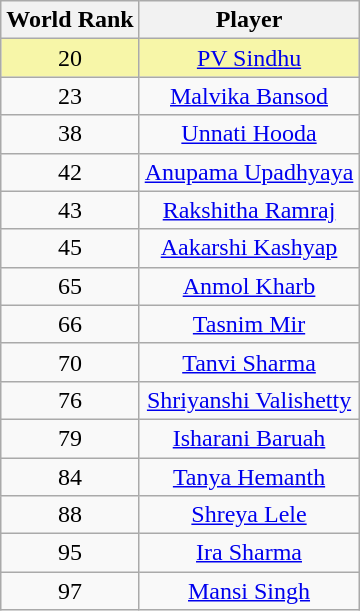<table class="wikitable sortable" style="text-align:center;">
<tr>
<th>World Rank</th>
<th>Player</th>
</tr>
<tr style="background:#f7f6a8">
<td>20</td>
<td><a href='#'>PV Sindhu</a></td>
</tr>
<tr>
<td>23</td>
<td><a href='#'>Malvika Bansod</a></td>
</tr>
<tr>
<td>38</td>
<td><a href='#'>Unnati Hooda</a></td>
</tr>
<tr>
<td>42</td>
<td><a href='#'>Anupama Upadhyaya</a></td>
</tr>
<tr>
<td>43</td>
<td><a href='#'>Rakshitha Ramraj</a></td>
</tr>
<tr>
<td>45</td>
<td><a href='#'>Aakarshi Kashyap</a></td>
</tr>
<tr>
<td>65</td>
<td><a href='#'>Anmol Kharb</a></td>
</tr>
<tr>
<td>66</td>
<td><a href='#'>Tasnim Mir</a></td>
</tr>
<tr>
<td>70</td>
<td><a href='#'>Tanvi Sharma</a></td>
</tr>
<tr>
<td>76</td>
<td><a href='#'>Shriyanshi Valishetty</a></td>
</tr>
<tr>
<td>79</td>
<td><a href='#'>Isharani Baruah</a></td>
</tr>
<tr>
<td>84</td>
<td><a href='#'>Tanya Hemanth</a></td>
</tr>
<tr>
<td>88</td>
<td><a href='#'>Shreya Lele</a></td>
</tr>
<tr>
<td>95</td>
<td><a href='#'>Ira Sharma</a></td>
</tr>
<tr>
<td>97</td>
<td><a href='#'>Mansi Singh</a></td>
</tr>
</table>
